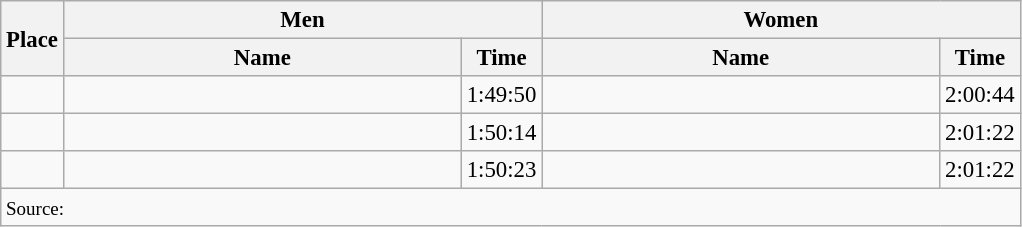<table class="wikitable" style="font-size:95%;">
<tr>
<th rowspan="2">Place</th>
<th colspan="2">Men</th>
<th colspan="2">Women</th>
</tr>
<tr>
<th style="width: 17em">Name</th>
<th>Time</th>
<th style="width: 17em">Name</th>
<th>Time</th>
</tr>
<tr>
<td align="center"></td>
<td></td>
<td>1:49:50</td>
<td></td>
<td>2:00:44</td>
</tr>
<tr>
<td align="center"></td>
<td></td>
<td>1:50:14</td>
<td></td>
<td>2:01:22</td>
</tr>
<tr>
<td align="center"></td>
<td></td>
<td>1:50:23</td>
<td></td>
<td>2:01:22</td>
</tr>
<tr>
<td colspan="7"><small>Source:</small></td>
</tr>
</table>
